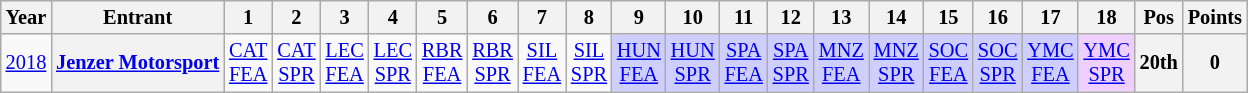<table class="wikitable" style="text-align:center; font-size:85%">
<tr>
<th>Year</th>
<th>Entrant</th>
<th>1</th>
<th>2</th>
<th>3</th>
<th>4</th>
<th>5</th>
<th>6</th>
<th>7</th>
<th>8</th>
<th>9</th>
<th>10</th>
<th>11</th>
<th>12</th>
<th>13</th>
<th>14</th>
<th>15</th>
<th>16</th>
<th>17</th>
<th>18</th>
<th>Pos</th>
<th>Points</th>
</tr>
<tr>
<td><a href='#'>2018</a></td>
<th nowrap><a href='#'>Jenzer Motorsport</a></th>
<td><a href='#'>CAT<br>FEA</a></td>
<td><a href='#'>CAT<br>SPR</a></td>
<td><a href='#'>LEC<br>FEA</a></td>
<td><a href='#'>LEC<br>SPR</a></td>
<td><a href='#'>RBR<br>FEA</a></td>
<td><a href='#'>RBR<br>SPR</a></td>
<td><a href='#'>SIL<br>FEA</a></td>
<td><a href='#'>SIL<br>SPR</a></td>
<td style="background:#CFCFFF;"><a href='#'>HUN<br>FEA</a><br></td>
<td style="background:#CFCFFF;"><a href='#'>HUN<br>SPR</a><br></td>
<td style="background:#CFCFFF;"><a href='#'>SPA<br>FEA</a><br></td>
<td style="background:#CFCFFF;"><a href='#'>SPA<br>SPR</a><br></td>
<td style="background:#CFCFFF;"><a href='#'>MNZ<br>FEA</a><br></td>
<td style="background:#CFCFFF;"><a href='#'>MNZ<br>SPR</a><br></td>
<td style="background:#CFCFFF;"><a href='#'>SOC<br>FEA</a><br></td>
<td style="background:#CFCFFF;"><a href='#'>SOC<br>SPR</a><br></td>
<td style="background:#CFCFFF;"><a href='#'>YMC<br>FEA</a><br></td>
<td style="background:#EFCFFF;"><a href='#'>YMC<br>SPR</a><br></td>
<th>20th</th>
<th>0</th>
</tr>
</table>
